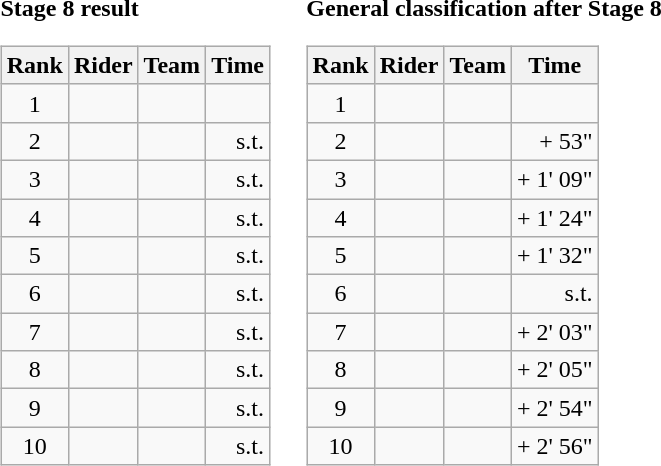<table>
<tr>
<td><strong>Stage 8 result</strong><br><table class="wikitable">
<tr>
<th scope="col">Rank</th>
<th scope="col">Rider</th>
<th scope="col">Team</th>
<th scope="col">Time</th>
</tr>
<tr>
<td style="text-align:center;">1</td>
<td></td>
<td></td>
<td style="text-align:right;"></td>
</tr>
<tr>
<td style="text-align:center;">2</td>
<td></td>
<td></td>
<td style="text-align:right;">s.t.</td>
</tr>
<tr>
<td style="text-align:center;">3</td>
<td></td>
<td></td>
<td style="text-align:right;">s.t.</td>
</tr>
<tr>
<td style="text-align:center;">4</td>
<td></td>
<td></td>
<td style="text-align:right;">s.t.</td>
</tr>
<tr>
<td style="text-align:center;">5</td>
<td></td>
<td></td>
<td style="text-align:right;">s.t.</td>
</tr>
<tr>
<td style="text-align:center;">6</td>
<td></td>
<td></td>
<td style="text-align:right;">s.t.</td>
</tr>
<tr>
<td style="text-align:center;">7</td>
<td></td>
<td></td>
<td style="text-align:right;">s.t.</td>
</tr>
<tr>
<td style="text-align:center;">8</td>
<td></td>
<td></td>
<td style="text-align:right;">s.t.</td>
</tr>
<tr>
<td style="text-align:center;">9</td>
<td></td>
<td></td>
<td style="text-align:right;">s.t.</td>
</tr>
<tr>
<td style="text-align:center;">10</td>
<td></td>
<td></td>
<td style="text-align:right;">s.t.</td>
</tr>
</table>
</td>
<td></td>
<td><strong>General classification after Stage 8</strong><br><table class="wikitable">
<tr>
<th scope="col">Rank</th>
<th scope="col">Rider</th>
<th scope="col">Team</th>
<th scope="col">Time</th>
</tr>
<tr>
<td style="text-align:center;">1</td>
<td></td>
<td></td>
<td style="text-align:right;"></td>
</tr>
<tr>
<td style="text-align:center;">2</td>
<td></td>
<td></td>
<td style="text-align:right;">+ 53"</td>
</tr>
<tr>
<td style="text-align:center;">3</td>
<td></td>
<td></td>
<td style="text-align:right;">+ 1' 09"</td>
</tr>
<tr>
<td style="text-align:center;">4</td>
<td></td>
<td></td>
<td style="text-align:right;">+ 1' 24"</td>
</tr>
<tr>
<td style="text-align:center;">5</td>
<td></td>
<td></td>
<td style="text-align:right;">+ 1' 32"</td>
</tr>
<tr>
<td style="text-align:center;">6</td>
<td></td>
<td></td>
<td style="text-align:right;">s.t.</td>
</tr>
<tr>
<td style="text-align:center;">7</td>
<td></td>
<td></td>
<td style="text-align:right;">+ 2' 03"</td>
</tr>
<tr>
<td style="text-align:center;">8</td>
<td></td>
<td></td>
<td style="text-align:right;">+ 2' 05"</td>
</tr>
<tr>
<td style="text-align:center;">9</td>
<td></td>
<td></td>
<td style="text-align:right;">+ 2' 54"</td>
</tr>
<tr>
<td style="text-align:center;">10</td>
<td></td>
<td></td>
<td style="text-align:right;">+ 2' 56"</td>
</tr>
</table>
</td>
</tr>
</table>
